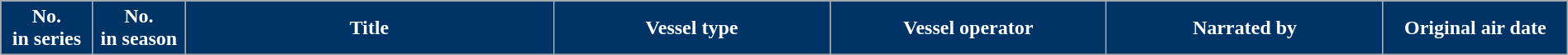<table class="wikitable plainrowheaders" style="width:100%; margin:auto;">
<tr>
<th scope="col" style="background-color: #003366; color: #ffffff;" width="5%">No.<br>in series</th>
<th scope="col" style="background-color: #003366; color: #ffffff;" width="5%">No.<br>in season</th>
<th scope="col" style="background-color: #003366; color: #ffffff;" width="20%">Title</th>
<th scope="col" style="background-color: #003366; color: #ffffff;" width="15%">Vessel type</th>
<th scope="col" style="background-color: #003366; color: #ffffff;" width="15%">Vessel operator</th>
<th scope="col" style="background-color: #003366; color: #ffffff;" width="15%">Narrated by</th>
<th scope="col" style="background-color: #003366; color: #ffffff;" width="10%">Original air date<br>




</th>
</tr>
</table>
